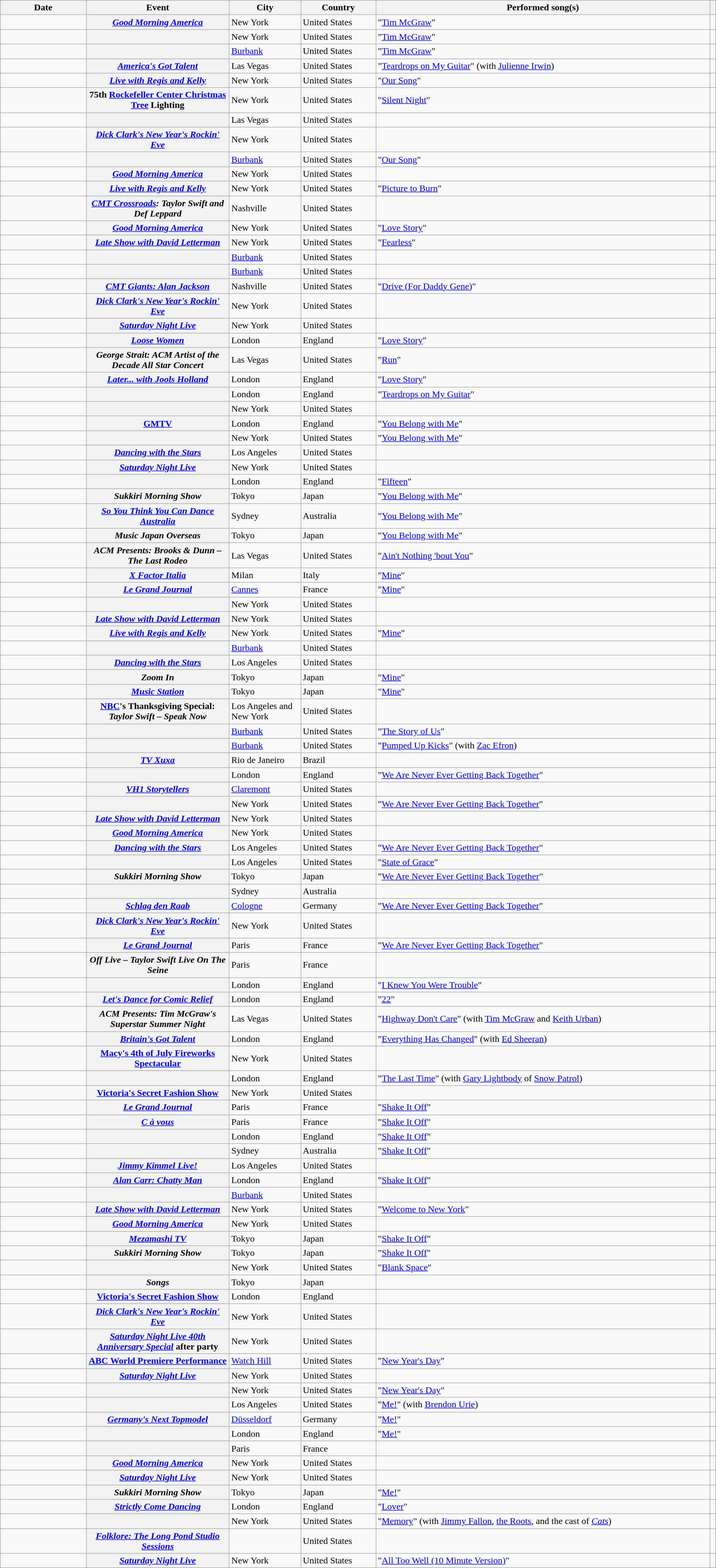<table class="wikitable sortable plainrowheaders">
<tr>
<th scope="col" style="width:12%;">Date</th>
<th scope="col" style="width:20%;">Event</th>
<th scope="col" style="width:10%;">City</th>
<th scope="col">Country</th>
<th scope="col">Performed song(s)</th>
<th scope="col" class="unsortable"></th>
</tr>
<tr>
<td></td>
<th scope="row"><em><a href='#'>Good Morning America</a></em></th>
<td>New York</td>
<td>United States</td>
<td>"<a href='#'>Tim McGraw</a>"</td>
<td style="text-align:center;"></td>
</tr>
<tr>
<td></td>
<th scope="row"><em></em></th>
<td>New York</td>
<td>United States</td>
<td>"<a href='#'>Tim McGraw</a>"</td>
<td style="text-align:center;"></td>
</tr>
<tr>
<td></td>
<th scope="row"><em></em></th>
<td><a href='#'>Burbank</a></td>
<td>United States</td>
<td>"<a href='#'>Tim McGraw</a>"</td>
<td style="text-align:center;"></td>
</tr>
<tr>
<td></td>
<th scope="row"><em><a href='#'>America's Got Talent</a></em></th>
<td>Las Vegas</td>
<td>United States</td>
<td>"<a href='#'>Teardrops on My Guitar</a>" (with <a href='#'>Julienne Irwin</a>)</td>
<td style="text-align:center;"></td>
</tr>
<tr>
<td></td>
<th scope="row"><em><a href='#'>Live with Regis and Kelly</a></em></th>
<td>New York</td>
<td>United States</td>
<td>"<a href='#'>Our Song</a>"</td>
<td style="text-align:center;"></td>
</tr>
<tr>
<td></td>
<th scope="row">75th <a href='#'>Rockefeller Center Christmas Tree</a> Lighting</th>
<td>New York</td>
<td>United States</td>
<td>"<a href='#'>Silent Night</a>"</td>
<td style="text-align:center;"></td>
</tr>
<tr>
<td></td>
<th scope="row"><em></em></th>
<td>Las Vegas</td>
<td>United States</td>
<td></td>
<td style="text-align:center;"></td>
</tr>
<tr>
<td></td>
<th scope="row"><em><a href='#'>Dick Clark's New Year's Rockin' Eve</a></em></th>
<td>New York</td>
<td>United States</td>
<td></td>
<td style="text-align:center;"></td>
</tr>
<tr>
<td></td>
<th scope="row"><em></em></th>
<td><a href='#'>Burbank</a></td>
<td>United States</td>
<td>"<a href='#'>Our Song</a>"</td>
<td style="text-align:center;"></td>
</tr>
<tr>
<td></td>
<th scope="row"><em><a href='#'>Good Morning America</a></em></th>
<td>New York</td>
<td>United States</td>
<td></td>
<td style="text-align:center;"></td>
</tr>
<tr>
<td></td>
<th scope="row"><em><a href='#'>Live with Regis and Kelly</a></em></th>
<td>New York</td>
<td>United States</td>
<td>"<a href='#'>Picture to Burn</a>"</td>
<td style="text-align:center;"></td>
</tr>
<tr>
<td></td>
<th scope="row"><em><a href='#'>CMT Crossroads</a>: Taylor Swift and Def Leppard</em></th>
<td>Nashville</td>
<td>United States</td>
<td></td>
<td style="text-align:center;"></td>
</tr>
<tr>
<td></td>
<th scope="row"><em><a href='#'>Good Morning America</a></em></th>
<td>New York</td>
<td>United States</td>
<td>"<a href='#'>Love Story</a>"</td>
<td style="text-align:center;"></td>
</tr>
<tr>
<td></td>
<th scope="row"><em><a href='#'>Late Show with David Letterman</a></em></th>
<td>New York</td>
<td>United States</td>
<td>"<a href='#'>Fearless</a>"</td>
<td style="text-align:center;"></td>
</tr>
<tr>
<td></td>
<th scope="row"><em></em></th>
<td><a href='#'>Burbank</a></td>
<td>United States</td>
<td></td>
<td style="text-align:center;"></td>
</tr>
<tr>
<td></td>
<th scope="row"><em></em></th>
<td><a href='#'>Burbank</a></td>
<td>United States</td>
<td></td>
<td style="text-align:center;"></td>
</tr>
<tr>
<td></td>
<th scope="row"><em><a href='#'>CMT Giants: Alan Jackson</a></em></th>
<td>Nashville</td>
<td>United States</td>
<td>"<a href='#'>Drive (For Daddy Gene)</a>"</td>
<td style="text-align:center;"></td>
</tr>
<tr>
<td></td>
<th scope="row"><em><a href='#'>Dick Clark's New Year's Rockin' Eve</a></em></th>
<td>New York</td>
<td>United States</td>
<td></td>
<td style="text-align:center;"></td>
</tr>
<tr>
<td></td>
<th scope="row"><em><a href='#'>Saturday Night Live</a></em></th>
<td>New York</td>
<td>United States</td>
<td></td>
<td style="text-align:center;"></td>
</tr>
<tr>
<td></td>
<th scope="row"><em><a href='#'>Loose Women</a></em></th>
<td>London</td>
<td>England</td>
<td>"<a href='#'>Love Story</a>"</td>
<td style="text-align:center;"></td>
</tr>
<tr>
<td></td>
<th scope="row"><em>George Strait: ACM Artist of the Decade All Star Concert</em></th>
<td>Las Vegas</td>
<td>United States</td>
<td>"<a href='#'>Run</a>"</td>
<td style="text-align:center;"></td>
</tr>
<tr>
<td></td>
<th scope="row"><em><a href='#'>Later... with Jools Holland</a></em></th>
<td>London</td>
<td>England</td>
<td>"<a href='#'>Love Story</a>"</td>
<td style="text-align:center;"></td>
</tr>
<tr>
<td></td>
<th scope="row"><em></em></th>
<td>London</td>
<td>England</td>
<td>"<a href='#'>Teardrops on My Guitar</a>"</td>
<td style="text-align:center;"></td>
</tr>
<tr>
<td></td>
<th scope="row"><em></em></th>
<td>New York</td>
<td>United States</td>
<td></td>
<td style="text-align:center;"></td>
</tr>
<tr>
<td></td>
<th scope="row"><a href='#'>GMTV</a></th>
<td>London</td>
<td>England</td>
<td>"<a href='#'>You Belong with Me</a>"</td>
<td style="text-align:center;"></td>
</tr>
<tr>
<td></td>
<th scope="row"></th>
<td>New York</td>
<td>United States</td>
<td>"<a href='#'>You Belong with Me</a>"</td>
<td style="text-align:center;"></td>
</tr>
<tr>
<td></td>
<th scope="row"><em><a href='#'>Dancing with the Stars</a></em></th>
<td>Los Angeles</td>
<td>United States</td>
<td></td>
<td style="text-align:center;"></td>
</tr>
<tr>
<td></td>
<th scope="row"><em><a href='#'>Saturday Night Live</a></em></th>
<td>New York</td>
<td>United States</td>
<td></td>
<td style="text-align:center;"></td>
</tr>
<tr>
<td></td>
<th scope="row"><em></em></th>
<td>London</td>
<td>England</td>
<td>"<a href='#'>Fifteen</a>"</td>
<td style="text-align:center;"></td>
</tr>
<tr>
<td></td>
<th scope="row"><em>Sukkiri Morning Show</em></th>
<td>Tokyo</td>
<td>Japan</td>
<td>"<a href='#'>You Belong with Me</a>"</td>
<td style="text-align:center;"></td>
</tr>
<tr>
<td></td>
<th scope="row"><em><a href='#'>So You Think You Can Dance Australia</a></em></th>
<td>Sydney</td>
<td>Australia</td>
<td>"<a href='#'>You Belong with Me</a>"</td>
<td style="text-align:center;"></td>
</tr>
<tr>
<td></td>
<th scope="row"><em>Music Japan Overseas</em></th>
<td>Tokyo</td>
<td>Japan</td>
<td>"<a href='#'>You Belong with Me</a>"</td>
<td style="text-align:center;"></td>
</tr>
<tr>
<td></td>
<th scope="row"><em>ACM Presents: Brooks & Dunn – The Last Rodeo</em></th>
<td>Las Vegas</td>
<td>United States</td>
<td>"<a href='#'>Ain't Nothing 'bout You</a>"</td>
<td style="text-align:center;"></td>
</tr>
<tr>
<td></td>
<th scope="row"><em><a href='#'>X Factor Italia</a></em></th>
<td>Milan</td>
<td>Italy</td>
<td>"<a href='#'>Mine</a>"</td>
<td style="text-align:center;"></td>
</tr>
<tr>
<td></td>
<th scope="row"><em><a href='#'>Le Grand Journal</a></em></th>
<td><a href='#'>Cannes</a></td>
<td>France</td>
<td>"<a href='#'>Mine</a>"</td>
<td style="text-align:center;"></td>
</tr>
<tr>
<td></td>
<th scope="row"><em></em></th>
<td>New York</td>
<td>United States</td>
<td></td>
<td style="text-align:center;"></td>
</tr>
<tr>
<td></td>
<th scope="row"><em><a href='#'>Late Show with David Letterman</a></em></th>
<td>New York</td>
<td>United States</td>
<td></td>
<td style="text-align:center;"></td>
</tr>
<tr>
<td></td>
<th scope="row"><em><a href='#'>Live with Regis and Kelly</a></em></th>
<td>New York</td>
<td>United States</td>
<td>"<a href='#'>Mine</a>"</td>
<td style="text-align:center;"></td>
</tr>
<tr>
<td></td>
<th scope="row"><em></em></th>
<td><a href='#'>Burbank</a></td>
<td>United States</td>
<td></td>
<td style="text-align:center;"></td>
</tr>
<tr>
<td></td>
<th scope="row"><em><a href='#'>Dancing with the Stars</a></em></th>
<td>Los Angeles</td>
<td>United States</td>
<td></td>
<td style="text-align:center;"></td>
</tr>
<tr>
<td></td>
<th scope="row"><em>Zoom In</em></th>
<td>Tokyo</td>
<td>Japan</td>
<td>"<a href='#'>Mine</a>"</td>
<td style="text-align:center;"></td>
</tr>
<tr>
<td></td>
<th scope="row"><em><a href='#'>Music Station</a></em></th>
<td>Tokyo</td>
<td>Japan</td>
<td>"<a href='#'>Mine</a>"</td>
<td style="text-align:center;"></td>
</tr>
<tr>
<td></td>
<th scope="row"><a href='#'>NBC</a>'s Thanksgiving Special: <em>Taylor Swift – Speak Now</em></th>
<td>Los Angeles and New York</td>
<td>United States</td>
<td></td>
<td style="text-align:center;"></td>
</tr>
<tr>
<td></td>
<th scope="row"><em></em></th>
<td><a href='#'>Burbank</a></td>
<td>United States</td>
<td>"<a href='#'>The Story of Us</a>"</td>
<td style="text-align:center;"></td>
</tr>
<tr>
<td></td>
<th scope="row"><em></em></th>
<td><a href='#'>Burbank</a></td>
<td>United States</td>
<td>"<a href='#'>Pumped Up Kicks</a>" (with <a href='#'>Zac Efron</a>)</td>
<td style="text-align:center;"></td>
</tr>
<tr>
<td></td>
<th scope="row"><em><a href='#'>TV Xuxa</a></em></th>
<td>Rio de Janeiro</td>
<td>Brazil</td>
<td></td>
<td style="text-align:center;"></td>
</tr>
<tr>
<td></td>
<th scope="row"></th>
<td>London</td>
<td>England</td>
<td>"<a href='#'>We Are Never Ever Getting Back Together</a>"</td>
<td style="text-align:center;"></td>
</tr>
<tr>
<td></td>
<th scope="row"><em><a href='#'>VH1 Storytellers</a></em></th>
<td><a href='#'>Claremont</a></td>
<td>United States</td>
<td></td>
<td style="text-align:center;"></td>
</tr>
<tr>
<td></td>
<th scope="row"></th>
<td>New York</td>
<td>United States</td>
<td>"<a href='#'>We Are Never Ever Getting Back Together</a>"</td>
<td style="text-align:center;"></td>
</tr>
<tr>
<td></td>
<th scope="row"><em><a href='#'>Late Show with David Letterman</a></em></th>
<td>New York</td>
<td>United States</td>
<td></td>
<td style="text-align:center;"></td>
</tr>
<tr>
<td></td>
<th scope="row"><em><a href='#'>Good Morning America</a></em></th>
<td>New York</td>
<td>United States</td>
<td></td>
<td style="text-align:center;"></td>
</tr>
<tr>
<td></td>
<th scope="row"><em><a href='#'>Dancing with the Stars</a></em></th>
<td>Los Angeles</td>
<td>United States</td>
<td>"<a href='#'>We Are Never Ever Getting Back Together</a>"</td>
<td style="text-align:center;"></td>
</tr>
<tr>
<td></td>
<th scope="row"></th>
<td>Los Angeles</td>
<td>United States</td>
<td>"<a href='#'>State of Grace</a>"</td>
<td style="text-align:center;"></td>
</tr>
<tr>
<td></td>
<th scope="row"><em>Sukkiri Morning Show</em></th>
<td>Tokyo</td>
<td>Japan</td>
<td>"<a href='#'>We Are Never Ever Getting Back Together</a>"</td>
<td style="text-align:center;"></td>
</tr>
<tr>
<td></td>
<th scope="row"><em></em></th>
<td>Sydney</td>
<td>Australia</td>
<td></td>
<td style="text-align:center;"></td>
</tr>
<tr>
<td></td>
<th scope="row"><em><a href='#'>Schlag den Raab</a></em></th>
<td><a href='#'>Cologne</a></td>
<td>Germany</td>
<td>"<a href='#'>We Are Never Ever Getting Back Together</a>"</td>
<td style="text-align:center;"></td>
</tr>
<tr>
<td></td>
<th scope="row"><em><a href='#'>Dick Clark's New Year's Rockin' Eve</a></em></th>
<td>New York</td>
<td>United States</td>
<td></td>
<td style="text-align:center;"></td>
</tr>
<tr>
<td></td>
<th scope="row"><em><a href='#'>Le Grand Journal</a></em></th>
<td>Paris</td>
<td>France</td>
<td>"<a href='#'>We Are Never Ever Getting Back Together</a>"</td>
<td style="text-align:center;"></td>
</tr>
<tr>
<td></td>
<th scope="row"><em>Off Live – Taylor Swift Live On The Seine</em></th>
<td>Paris</td>
<td>France</td>
<td></td>
<td style="text-align:center;"></td>
</tr>
<tr>
<td></td>
<th scope="row"><em></em></th>
<td>London</td>
<td>England</td>
<td>"<a href='#'>I Knew You Were Trouble</a>"</td>
<td style="text-align:center;"></td>
</tr>
<tr>
<td></td>
<th scope="row"><em><a href='#'>Let's Dance for Comic Relief</a></em></th>
<td>London</td>
<td>England</td>
<td>"<a href='#'>22</a>"</td>
<td style="text-align:center;"></td>
</tr>
<tr>
<td></td>
<th scope="row"><em>ACM Presents: Tim McGraw's Superstar Summer Night</em></th>
<td>Las Vegas</td>
<td>United States</td>
<td>"<a href='#'>Highway Don't Care</a>" (with <a href='#'>Tim McGraw</a> and <a href='#'>Keith Urban</a>)</td>
<td style="text-align:center;"></td>
</tr>
<tr>
<td></td>
<th scope="row"><em><a href='#'>Britain's Got Talent</a></em></th>
<td>London</td>
<td>England</td>
<td>"<a href='#'>Everything Has Changed</a>" (with <a href='#'>Ed Sheeran</a>)</td>
<td style="text-align:center;"></td>
</tr>
<tr>
<td></td>
<th scope="row"><a href='#'>Macy's 4th of July Fireworks Spectacular</a></th>
<td>New York</td>
<td>United States</td>
<td></td>
<td style="text-align:center;"></td>
</tr>
<tr>
<td></td>
<th scope="row"></th>
<td>London</td>
<td>England</td>
<td>"<a href='#'>The Last Time</a>" (with <a href='#'>Gary Lightbody</a> of <a href='#'>Snow Patrol</a>)</td>
<td style="text-align:center;"></td>
</tr>
<tr>
<td></td>
<th scope="row"><a href='#'>Victoria's Secret Fashion Show</a></th>
<td>New York</td>
<td>United States</td>
<td></td>
<td style="text-align:center;"></td>
</tr>
<tr>
<td></td>
<th scope="row"><em><a href='#'>Le Grand Journal</a></em></th>
<td>Paris</td>
<td>France</td>
<td>"<a href='#'>Shake It Off</a>"</td>
<td style="text-align:center;"></td>
</tr>
<tr>
<td></td>
<th scope="row"><em><a href='#'>C à vous</a></em></th>
<td>Paris</td>
<td>France</td>
<td>"<a href='#'>Shake It Off</a>"</td>
<td style="text-align:center;"></td>
</tr>
<tr>
<td></td>
<th scope="row"></th>
<td>London</td>
<td>England</td>
<td>"<a href='#'>Shake It Off</a>"</td>
<td style="text-align:center;"></td>
</tr>
<tr>
<td></td>
<th scope="row"></th>
<td>Sydney</td>
<td>Australia</td>
<td>"<a href='#'>Shake It Off</a>"</td>
<td style="text-align:center;"></td>
</tr>
<tr>
<td></td>
<th scope="row"><em><a href='#'>Jimmy Kimmel Live!</a></em></th>
<td>Los Angeles</td>
<td>United States</td>
<td></td>
<td style="text-align:center;"></td>
</tr>
<tr>
<td></td>
<th scope="row"><em><a href='#'>Alan Carr: Chatty Man</a></em></th>
<td>London</td>
<td>England</td>
<td>"<a href='#'>Shake It Off</a>"</td>
<td style="text-align:center;"></td>
</tr>
<tr>
<td></td>
<th scope="row"><em></em></th>
<td><a href='#'>Burbank</a></td>
<td>United States</td>
<td></td>
<td style="text-align:center;"></td>
</tr>
<tr>
<td></td>
<th scope="row"><em><a href='#'>Late Show with David Letterman</a></em></th>
<td>New York</td>
<td>United States</td>
<td>"<a href='#'>Welcome to New York</a>"</td>
<td style="text-align:center;"></td>
</tr>
<tr>
<td></td>
<th scope="row"><em><a href='#'>Good Morning America</a></em></th>
<td>New York</td>
<td>United States</td>
<td></td>
<td style="text-align:center;"></td>
</tr>
<tr>
<td></td>
<th scope="row"><em><a href='#'>Mezamashi TV</a></em></th>
<td>Tokyo</td>
<td>Japan</td>
<td>"<a href='#'>Shake It Off</a>"</td>
<td style="text-align:center;"></td>
</tr>
<tr>
<td></td>
<th scope="row"><em>Sukkiri Morning Show</em></th>
<td>Tokyo</td>
<td>Japan</td>
<td>"<a href='#'>Shake It Off</a>"</td>
<td style="text-align:center;"></td>
</tr>
<tr>
<td></td>
<th scope="row"></th>
<td>New York</td>
<td>United States</td>
<td>"<a href='#'>Blank Space</a>"</td>
<td style="text-align:center;"></td>
</tr>
<tr>
<td></td>
<th scope="row"><em>Songs</em></th>
<td>Tokyo</td>
<td>Japan</td>
<td></td>
<td style="text-align:center;"></td>
</tr>
<tr>
<td></td>
<th scope="row"><a href='#'>Victoria's Secret Fashion Show</a></th>
<td>London</td>
<td>England</td>
<td></td>
<td style="text-align:center;"></td>
</tr>
<tr>
<td></td>
<th scope="row"><em><a href='#'>Dick Clark's New Year's Rockin' Eve</a></em></th>
<td>New York</td>
<td>United States</td>
<td></td>
<td style="text-align:center;"></td>
</tr>
<tr>
<td></td>
<th scope="row"><em><a href='#'>Saturday Night Live 40th Anniversary Special</a></em> after party</th>
<td>New York</td>
<td>United States</td>
<td></td>
<td style="text-align:center;"></td>
</tr>
<tr>
<td></td>
<th scope="row"><a href='#'>ABC World Premiere Performance</a></th>
<td><a href='#'>Watch Hill</a></td>
<td>United States</td>
<td>"<a href='#'>New Year's Day</a>"</td>
<td style="text-align:center;"></td>
</tr>
<tr>
<td></td>
<th scope="row"><em><a href='#'>Saturday Night Live</a></em></th>
<td>New York</td>
<td>United States</td>
<td></td>
<td style="text-align:center;"></td>
</tr>
<tr>
<td></td>
<th scope="row"><em></em></th>
<td>New York</td>
<td>United States</td>
<td>"<a href='#'>New Year's Day</a>"</td>
<td style="text-align:center;"></td>
</tr>
<tr>
<td></td>
<th scope="row"></th>
<td>Los Angeles</td>
<td>United States</td>
<td>"<a href='#'>Me!</a>" (with <a href='#'>Brendon Urie</a>)</td>
<td style="text-align:center;"></td>
</tr>
<tr>
<td></td>
<th scope="row"><em><a href='#'>Germany's Next Topmodel</a></em></th>
<td><a href='#'>Düsseldorf</a></td>
<td>Germany</td>
<td>"<a href='#'>Me!</a>"</td>
<td style="text-align:center;"></td>
</tr>
<tr>
<td></td>
<th scope="row"><em></em></th>
<td>London</td>
<td>England</td>
<td>"<a href='#'>Me!</a>"</td>
<td style="text-align:center;"></td>
</tr>
<tr>
<td></td>
<th scope="row"></th>
<td>Paris</td>
<td>France</td>
<td></td>
<td style="text-align:center;"></td>
</tr>
<tr>
<td></td>
<th scope="row"><em><a href='#'>Good Morning America</a></em></th>
<td>New York</td>
<td>United States</td>
<td></td>
<td style="text-align:center;"></td>
</tr>
<tr>
<td></td>
<th scope="row"><em><a href='#'>Saturday Night Live</a></em></th>
<td>New York</td>
<td>United States</td>
<td></td>
<td style="text-align:center;"></td>
</tr>
<tr>
<td></td>
<th scope="row"><em>Sukkiri Morning Show</em></th>
<td>Tokyo</td>
<td>Japan</td>
<td>"<a href='#'>Me!</a>"</td>
<td style="text-align:center;"></td>
</tr>
<tr>
<td></td>
<th scope="row"><em><a href='#'>Strictly Come Dancing</a></em></th>
<td>London</td>
<td>England</td>
<td>"<a href='#'>Lover</a>"</td>
<td style="text-align:center;"></td>
</tr>
<tr>
<td></td>
<th scope="row"><em></em></th>
<td>New York</td>
<td>United States</td>
<td>"<a href='#'>Memory</a>" (with <a href='#'>Jimmy Fallon</a>, <a href='#'>the Roots</a>, and the cast of <em><a href='#'>Cats</a></em>)</td>
<td style="text-align:center;"></td>
</tr>
<tr>
<td></td>
<th scope="row"><em><a href='#'>Folklore: The Long Pond Studio Sessions</a></em></th>
<td></td>
<td>United States</td>
<td></td>
<td style="text-align:center;"></td>
</tr>
<tr>
<td></td>
<th scope="row"><em><a href='#'>Saturday Night Live</a></em></th>
<td>New York</td>
<td>United States</td>
<td>"<a href='#'>All Too Well (10 Minute Version)</a>"</td>
<td style="text-align:center;"></td>
</tr>
</table>
